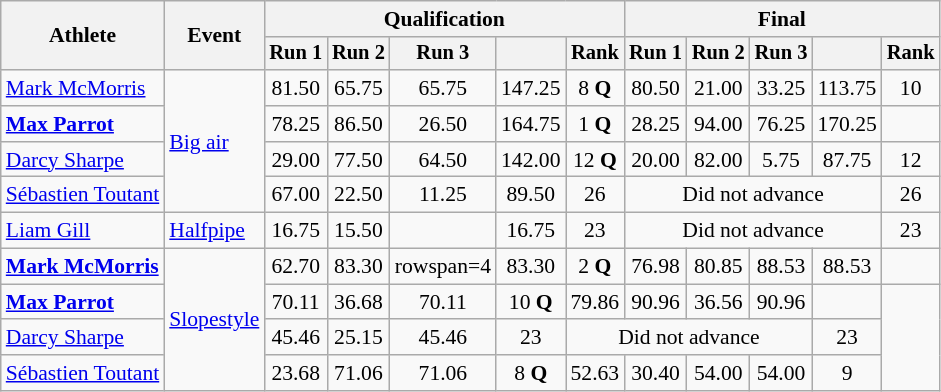<table class=wikitable style=font-size:90%;text-align:center>
<tr>
<th rowspan=2>Athlete</th>
<th rowspan=2>Event</th>
<th colspan=5>Qualification</th>
<th colspan=5>Final</th>
</tr>
<tr style=font-size:95%>
<th>Run 1</th>
<th>Run 2</th>
<th>Run 3</th>
<th></th>
<th>Rank</th>
<th>Run 1</th>
<th>Run 2</th>
<th>Run 3</th>
<th></th>
<th>Rank</th>
</tr>
<tr>
<td align=left><a href='#'>Mark McMorris</a></td>
<td align=left rowspan=4><a href='#'>Big air</a></td>
<td>81.50</td>
<td>65.75</td>
<td>65.75</td>
<td>147.25</td>
<td>8 <strong>Q</strong></td>
<td>80.50</td>
<td>21.00</td>
<td>33.25</td>
<td>113.75</td>
<td>10</td>
</tr>
<tr>
<td align=left><strong><a href='#'>Max Parrot</a></strong></td>
<td>78.25</td>
<td>86.50</td>
<td>26.50</td>
<td>164.75</td>
<td>1 <strong>Q</strong></td>
<td>28.25</td>
<td>94.00</td>
<td>76.25</td>
<td>170.25</td>
<td></td>
</tr>
<tr>
<td align=left><a href='#'>Darcy Sharpe</a></td>
<td>29.00</td>
<td>77.50</td>
<td>64.50</td>
<td>142.00</td>
<td>12 <strong>Q</strong></td>
<td>20.00</td>
<td>82.00</td>
<td>5.75</td>
<td>87.75</td>
<td>12</td>
</tr>
<tr>
<td align=left><a href='#'>Sébastien Toutant</a></td>
<td>67.00</td>
<td>22.50</td>
<td>11.25</td>
<td>89.50</td>
<td>26</td>
<td colspan=4>Did not advance</td>
<td>26</td>
</tr>
<tr>
<td align=left><a href='#'>Liam Gill</a></td>
<td align=left><a href='#'>Halfpipe</a></td>
<td>16.75</td>
<td>15.50</td>
<td></td>
<td>16.75</td>
<td>23</td>
<td colspan=4>Did not advance</td>
<td>23</td>
</tr>
<tr>
<td align=left><strong><a href='#'>Mark McMorris</a></strong></td>
<td align=left rowspan=4><a href='#'>Slopestyle</a></td>
<td>62.70</td>
<td>83.30</td>
<td>rowspan=4 </td>
<td>83.30</td>
<td>2 <strong>Q</strong></td>
<td>76.98</td>
<td>80.85</td>
<td>88.53</td>
<td>88.53</td>
<td></td>
</tr>
<tr>
<td align=left><strong><a href='#'>Max Parrot</a></strong></td>
<td>70.11</td>
<td>36.68</td>
<td>70.11</td>
<td>10 <strong>Q</strong></td>
<td>79.86</td>
<td>90.96</td>
<td>36.56</td>
<td>90.96</td>
<td></td>
</tr>
<tr>
<td align=left><a href='#'>Darcy Sharpe</a></td>
<td>45.46</td>
<td>25.15</td>
<td>45.46</td>
<td>23</td>
<td colspan=4>Did not advance</td>
<td>23</td>
</tr>
<tr>
<td align=left><a href='#'>Sébastien Toutant</a></td>
<td>23.68</td>
<td>71.06</td>
<td>71.06</td>
<td>8 <strong>Q</strong></td>
<td>52.63</td>
<td>30.40</td>
<td>54.00</td>
<td>54.00</td>
<td>9</td>
</tr>
</table>
